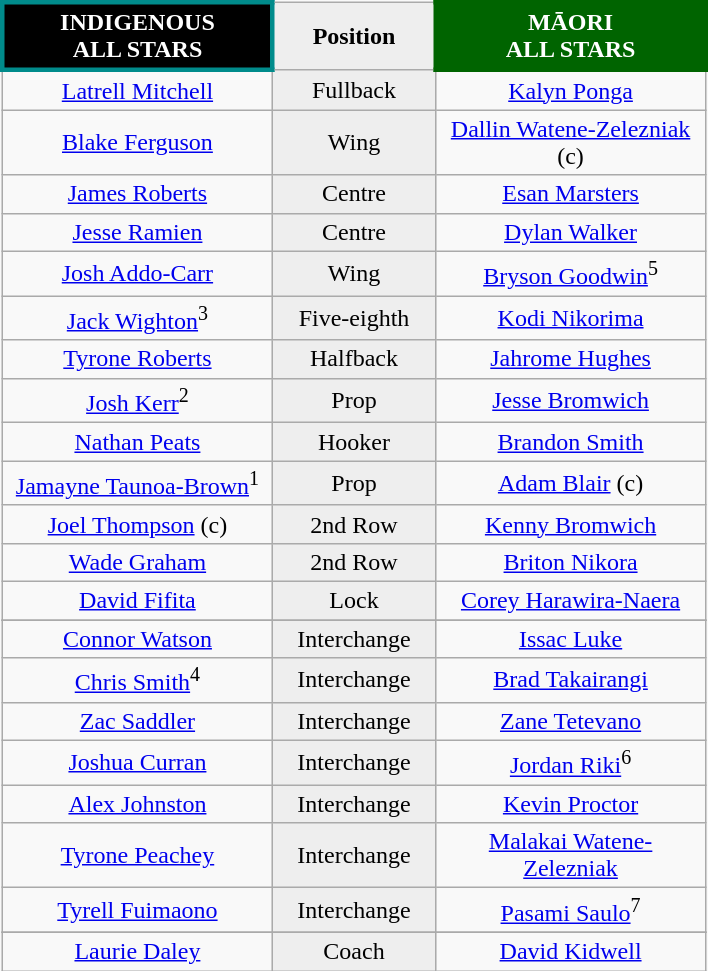<table class="wikitable" style="margin: 1em auto 1em auto">
<tr>
<th align="centre" style="width:170px; border:3px solid darkcyan; background:black; color:white">INDIGENOUS<br>ALL STARS</th>
<th align="center" width="100" style="background: #eeeeee; color: black">Position</th>
<th align="centre" style="width:170px; border:3px solid darkgreen; background:darkgreen; color:white">MĀORI<br>ALL STARS</th>
</tr>
<tr>
<td align="center"><a href='#'>Latrell Mitchell</a> </td>
<td align="center" style="background: #eeeeee">Fullback</td>
<td align="center"> <a href='#'>Kalyn Ponga</a></td>
</tr>
<tr>
<td align="center"><a href='#'>Blake Ferguson</a> </td>
<td align="center" style="background: #eeeeee">Wing</td>
<td align="center"> <a href='#'>Dallin Watene-Zelezniak</a> (c)</td>
</tr>
<tr>
<td align="center"><a href='#'>James Roberts</a> </td>
<td align="center" style="background: #eeeeee">Centre</td>
<td align="center"> <a href='#'>Esan Marsters</a></td>
</tr>
<tr>
<td align="center"><a href='#'>Jesse Ramien</a> </td>
<td align="center" style="background: #eeeeee">Centre</td>
<td align="center"> <a href='#'>Dylan Walker</a></td>
</tr>
<tr>
<td align="center"><a href='#'>Josh Addo-Carr</a> </td>
<td align="center" style="background: #eeeeee">Wing</td>
<td align="center"> <a href='#'>Bryson Goodwin</a><sup>5</sup></td>
</tr>
<tr>
<td align="center"><a href='#'>Jack Wighton</a><sup>3</sup> </td>
<td align="center" style="background: #eeeeee">Five-eighth</td>
<td align="center"> <a href='#'>Kodi Nikorima</a></td>
</tr>
<tr>
<td align="center"><a href='#'>Tyrone Roberts</a> </td>
<td align="center" style="background: #eeeeee">Halfback</td>
<td align="center"> <a href='#'>Jahrome Hughes</a></td>
</tr>
<tr>
<td align="center"><a href='#'>Josh Kerr</a><sup>2</sup> </td>
<td align="center" style="background: #eeeeee">Prop</td>
<td align="center"> <a href='#'>Jesse Bromwich</a></td>
</tr>
<tr>
<td align="center"><a href='#'>Nathan Peats</a> </td>
<td align="center" style="background: #eeeeee">Hooker</td>
<td align="center"> <a href='#'>Brandon Smith</a></td>
</tr>
<tr>
<td align="center"><a href='#'>Jamayne Taunoa-Brown</a><sup>1</sup> </td>
<td align="center" style="background: #eeeeee">Prop</td>
<td align="center"> <a href='#'>Adam Blair</a> (c)</td>
</tr>
<tr>
<td align="center"><a href='#'>Joel Thompson</a> (c) </td>
<td align="center" style="background: #eeeeee">2nd Row</td>
<td align="center"> <a href='#'>Kenny Bromwich</a></td>
</tr>
<tr>
<td align="center"><a href='#'>Wade Graham</a> </td>
<td align="center" style="background: #eeeeee">2nd Row</td>
<td align="center"> <a href='#'>Briton Nikora</a></td>
</tr>
<tr>
<td align="center"><a href='#'>David Fifita</a> </td>
<td align="center" style="background: #eeeeee">Lock</td>
<td align="center"> <a href='#'>Corey Harawira-Naera</a></td>
</tr>
<tr>
</tr>
<tr>
<td align="center"><a href='#'>Connor Watson</a> </td>
<td align="center" style="background: #eeeeee">Interchange</td>
<td align="center"> <a href='#'>Issac Luke</a></td>
</tr>
<tr>
<td align="center"><a href='#'>Chris Smith</a><sup>4</sup></td>
<td align="center" style="background: #eeeeee">Interchange</td>
<td align="center"> <a href='#'>Brad Takairangi</a></td>
</tr>
<tr>
<td align="center"><a href='#'>Zac Saddler</a></td>
<td align="center" style="background: #eeeeee">Interchange</td>
<td align="center"> <a href='#'>Zane Tetevano</a></td>
</tr>
<tr>
<td align="center"><a href='#'>Joshua Curran</a> </td>
<td align="center" style="background: #eeeeee">Interchange</td>
<td align="center"> <a href='#'>Jordan Riki</a><sup>6</sup></td>
</tr>
<tr>
<td align="center"><a href='#'>Alex Johnston</a> </td>
<td align="center" style="background: #eeeeee">Interchange</td>
<td align="center"> <a href='#'>Kevin Proctor</a></td>
</tr>
<tr>
<td align="center"><a href='#'>Tyrone Peachey</a> </td>
<td align="center" style="background: #eeeeee">Interchange</td>
<td align="center"> <a href='#'>Malakai Watene-Zelezniak</a></td>
</tr>
<tr>
<td align="center"><a href='#'>Tyrell Fuimaono</a> </td>
<td align="center" style="background: #eeeeee">Interchange</td>
<td align="center"> <a href='#'>Pasami Saulo</a><sup>7</sup></td>
</tr>
<tr>
</tr>
<tr>
<td align="center"><a href='#'>Laurie Daley</a></td>
<td align="center" style="background: #eeeeee">Coach</td>
<td align="center"><a href='#'>David Kidwell</a></td>
</tr>
</table>
